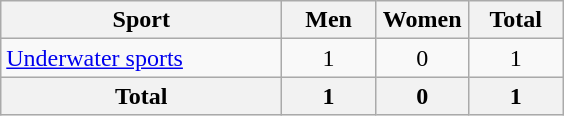<table class="wikitable sortable" style="text-align:center;">
<tr>
<th width=180>Sport</th>
<th width=55>Men</th>
<th width=55>Women</th>
<th width=55>Total</th>
</tr>
<tr>
<td align=left><a href='#'>Underwater sports</a></td>
<td>1</td>
<td>0</td>
<td>1</td>
</tr>
<tr>
<th>Total</th>
<th>1</th>
<th>0</th>
<th>1</th>
</tr>
</table>
